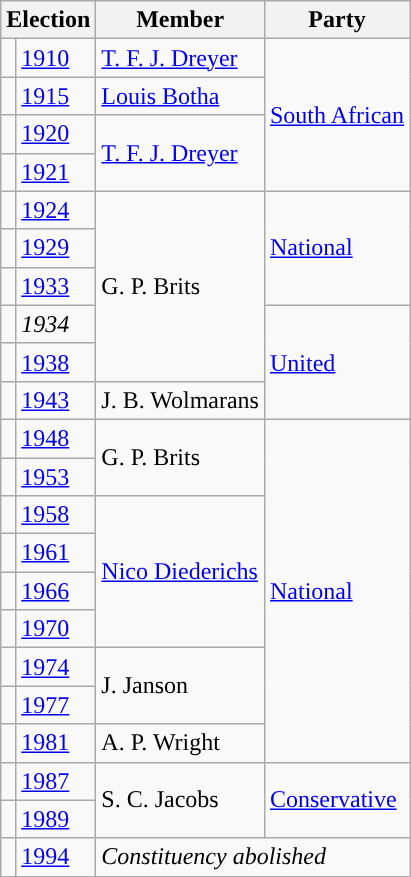<table class="wikitable">
<tr>
<th colspan="2">Election</th>
<th>Member</th>
<th>Party</th>
</tr>
<tr>
<td style="background-color: "></td>
<td><a href='#'>1910</a></td>
<td><a href='#'>T. F. J. Dreyer</a></td>
<td rowspan="4"><a href='#'>South African</a></td>
</tr>
<tr>
<td style="background-color: "></td>
<td><a href='#'>1915</a></td>
<td><a href='#'>Louis Botha</a></td>
</tr>
<tr>
<td style="background-color: "></td>
<td><a href='#'>1920</a></td>
<td rowspan="2"><a href='#'>T. F. J. Dreyer</a></td>
</tr>
<tr>
<td style="background-color: "></td>
<td><a href='#'>1921</a></td>
</tr>
<tr>
<td style="background-color: "></td>
<td><a href='#'>1924</a></td>
<td rowspan="5">G. P. Brits</td>
<td rowspan="3"><a href='#'>National</a></td>
</tr>
<tr>
<td style="background-color: "></td>
<td><a href='#'>1929</a></td>
</tr>
<tr>
<td style="background-color: "></td>
<td><a href='#'>1933</a></td>
</tr>
<tr>
<td style="background-color: "></td>
<td><em>1934</em></td>
<td rowspan="3"><a href='#'>United</a></td>
</tr>
<tr>
<td style="background-color: "></td>
<td><a href='#'>1938</a></td>
</tr>
<tr>
<td style="background-color: "></td>
<td><a href='#'>1943</a></td>
<td>J. B. Wolmarans</td>
</tr>
<tr>
<td style="background-color: "></td>
<td><a href='#'>1948</a></td>
<td rowspan="2">G. P. Brits</td>
<td rowspan="9"><a href='#'>National</a></td>
</tr>
<tr>
<td style="background-color: "></td>
<td><a href='#'>1953</a></td>
</tr>
<tr>
<td style="background-color: "></td>
<td><a href='#'>1958</a></td>
<td rowspan="4"><a href='#'>Nico Diederichs</a></td>
</tr>
<tr>
<td style="background-color: "></td>
<td><a href='#'>1961</a></td>
</tr>
<tr>
<td style="background-color: "></td>
<td><a href='#'>1966</a></td>
</tr>
<tr>
<td style="background-color: "></td>
<td><a href='#'>1970</a></td>
</tr>
<tr>
<td style="background-color: "></td>
<td><a href='#'>1974</a></td>
<td rowspan="2">J. Janson</td>
</tr>
<tr>
<td style="background-color: "></td>
<td><a href='#'>1977</a></td>
</tr>
<tr>
<td style="background-color: "></td>
<td><a href='#'>1981</a></td>
<td>A. P. Wright</td>
</tr>
<tr>
<td style="background-color: "></td>
<td><a href='#'>1987</a></td>
<td rowspan="2">S. C. Jacobs</td>
<td rowspan="2"><a href='#'>Conservative</a></td>
</tr>
<tr>
<td style="background-color: "></td>
<td><a href='#'>1989</a></td>
</tr>
<tr>
<td style="background-color: "></td>
<td><a href='#'>1994</a></td>
<td colspan="2"><em>Constituency abolished</em></td>
</tr>
<tr>
</tr>
</table>
